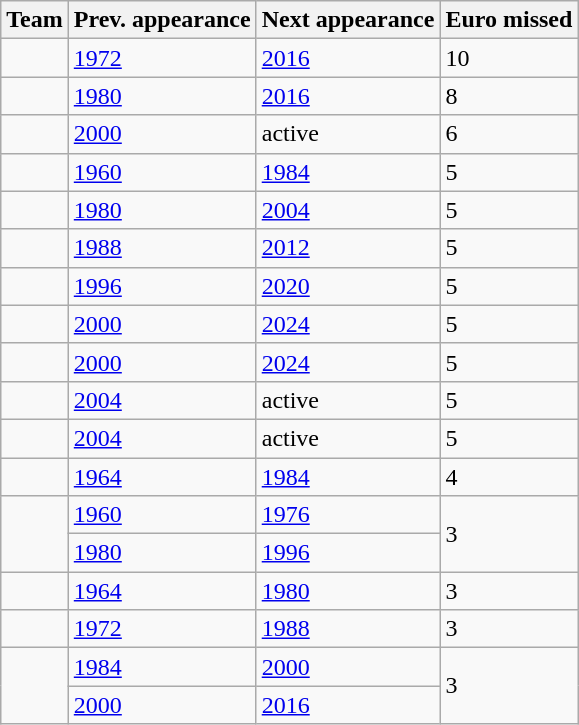<table class="wikitable">
<tr>
<th>Team</th>
<th>Prev. appearance</th>
<th>Next appearance</th>
<th>Euro missed</th>
</tr>
<tr>
<td></td>
<td><a href='#'>1972</a></td>
<td><a href='#'>2016</a></td>
<td>10</td>
</tr>
<tr>
<td></td>
<td><a href='#'>1980</a></td>
<td><a href='#'>2016</a></td>
<td>8</td>
</tr>
<tr>
<td></td>
<td><a href='#'>2000</a></td>
<td>active</td>
<td>6</td>
</tr>
<tr>
<td></td>
<td><a href='#'>1960</a></td>
<td><a href='#'>1984</a></td>
<td>5</td>
</tr>
<tr>
<td></td>
<td><a href='#'>1980</a></td>
<td><a href='#'>2004</a></td>
<td>5</td>
</tr>
<tr>
<td></td>
<td><a href='#'>1988</a></td>
<td><a href='#'>2012</a></td>
<td>5</td>
</tr>
<tr>
<td></td>
<td><a href='#'>1996</a></td>
<td><a href='#'>2020</a></td>
<td>5</td>
</tr>
<tr>
<td></td>
<td><a href='#'>2000</a></td>
<td><a href='#'>2024</a></td>
<td>5</td>
</tr>
<tr>
<td></td>
<td><a href='#'>2000</a></td>
<td><a href='#'>2024</a></td>
<td>5</td>
</tr>
<tr>
<td></td>
<td><a href='#'>2004</a></td>
<td>active</td>
<td>5</td>
</tr>
<tr>
<td></td>
<td><a href='#'>2004</a></td>
<td>active</td>
<td>5</td>
</tr>
<tr>
<td></td>
<td><a href='#'>1964</a></td>
<td><a href='#'>1984</a></td>
<td>4</td>
</tr>
<tr>
<td rowspan="2"></td>
<td><a href='#'>1960</a></td>
<td><a href='#'>1976</a></td>
<td rowspan="2">3</td>
</tr>
<tr>
<td><a href='#'>1980</a></td>
<td><a href='#'>1996</a></td>
</tr>
<tr>
<td></td>
<td><a href='#'>1964</a></td>
<td><a href='#'>1980</a></td>
<td>3</td>
</tr>
<tr>
<td></td>
<td><a href='#'>1972</a></td>
<td><a href='#'>1988</a></td>
<td>3</td>
</tr>
<tr>
<td rowspan="2"></td>
<td><a href='#'>1984</a></td>
<td><a href='#'>2000</a></td>
<td rowspan="2">3</td>
</tr>
<tr>
<td><a href='#'>2000</a></td>
<td><a href='#'>2016</a></td>
</tr>
</table>
